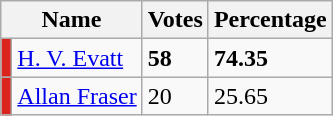<table class="wikitable">
<tr>
<th colspan="2">Name</th>
<th>Votes</th>
<th>Percentage</th>
</tr>
<tr>
<td style="background:#DC241F"></td>
<td><a href='#'>H. V. Evatt</a></td>
<td><strong>58</strong></td>
<td><strong>74.35</strong></td>
</tr>
<tr>
<td style="background:#DC241F"></td>
<td><a href='#'>Allan Fraser</a></td>
<td>20</td>
<td>25.65</td>
</tr>
</table>
